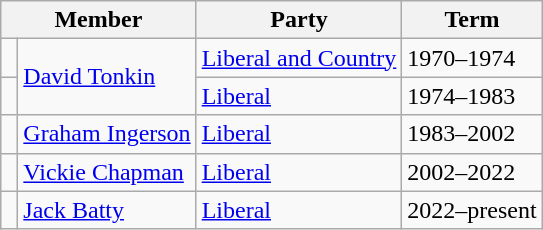<table class="wikitable">
<tr>
<th colspan="2">Member</th>
<th>Party</th>
<th>Term</th>
</tr>
<tr>
<td> </td>
<td rowspan="2"><a href='#'>David Tonkin</a></td>
<td><a href='#'>Liberal and Country</a></td>
<td>1970–1974</td>
</tr>
<tr>
<td> </td>
<td><a href='#'>Liberal</a></td>
<td>1974–1983</td>
</tr>
<tr>
<td> </td>
<td><a href='#'>Graham Ingerson</a></td>
<td><a href='#'>Liberal</a></td>
<td>1983–2002</td>
</tr>
<tr>
<td> </td>
<td><a href='#'>Vickie Chapman</a></td>
<td><a href='#'>Liberal</a></td>
<td>2002–2022</td>
</tr>
<tr>
<td> </td>
<td><a href='#'>Jack Batty</a></td>
<td><a href='#'>Liberal</a></td>
<td>2022–present</td>
</tr>
</table>
